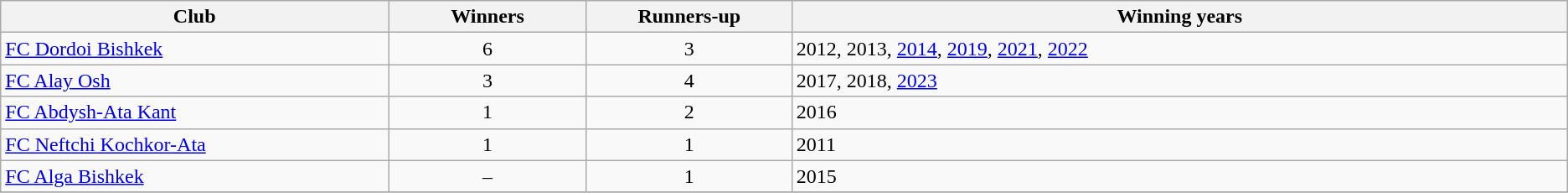<table class="wikitable">
<tr>
<th style="width:10%;">Club</th>
<th style="width:5%;">Winners</th>
<th style="width:5%;">Runners-up</th>
<th style="width:20%;">Winning years</th>
</tr>
<tr>
<td><a href='#'>FC Dordoi Bishkek</a></td>
<td align=center>6</td>
<td align=center>3</td>
<td>2012, 2013, <a href='#'>2014</a>, <a href='#'>2019</a>, <a href='#'>2021</a>, <a href='#'>2022</a></td>
</tr>
<tr>
<td><a href='#'>FC Alay Osh</a></td>
<td align=center>3</td>
<td align=center>4</td>
<td>2017, 2018, <a href='#'>2023</a></td>
</tr>
<tr>
<td><a href='#'>FC Abdysh-Ata Kant</a></td>
<td align=center>1</td>
<td align=center>2</td>
<td>2016</td>
</tr>
<tr>
<td><a href='#'>FC Neftchi Kochkor-Ata</a></td>
<td align=center>1</td>
<td align=center>1</td>
<td>2011</td>
</tr>
<tr>
<td><a href='#'>FC Alga Bishkek</a></td>
<td align=center>–</td>
<td align=center>1</td>
<td>2015</td>
</tr>
<tr>
</tr>
</table>
